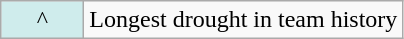<table class="wikitable">
<tr>
<td style="background-color:#CFECEC; width:3em" align=center>^</td>
<td>Longest drought in team history<br></td>
</tr>
</table>
